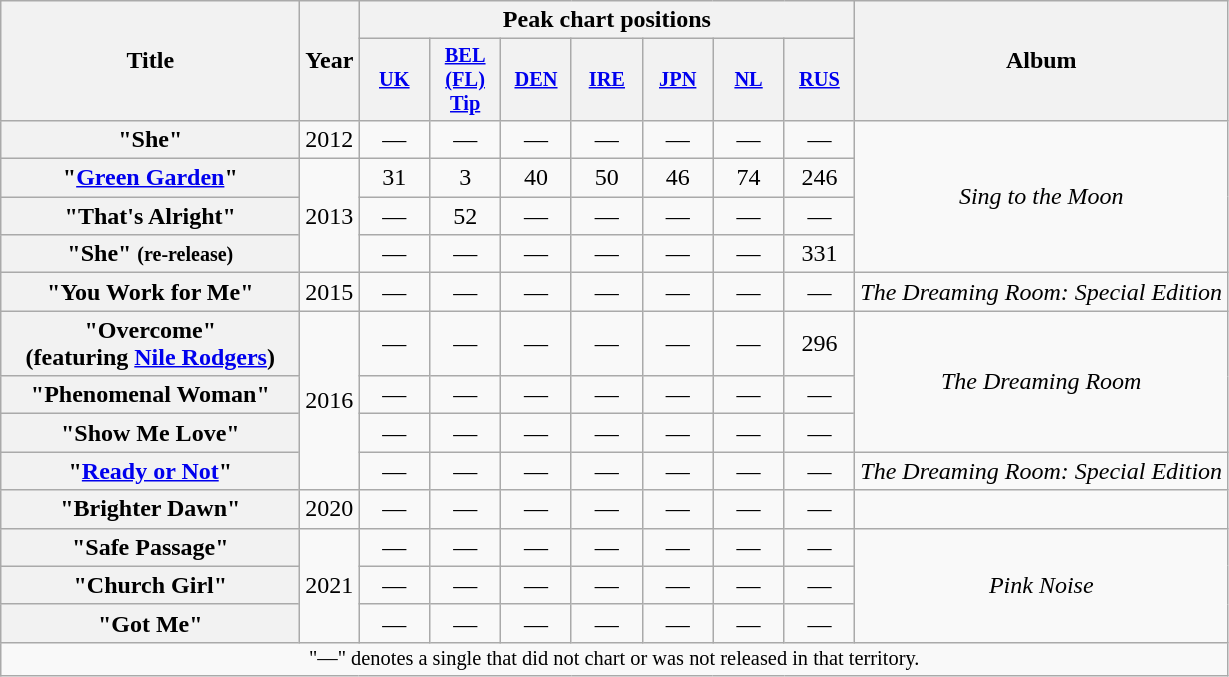<table class="wikitable plainrowheaders" style="text-align:center;">
<tr>
<th scope="col" rowspan="2" style="width:12em;">Title</th>
<th scope="col" rowspan="2">Year</th>
<th scope="col" colspan="7">Peak chart positions</th>
<th scope="col" rowspan="2">Album</th>
</tr>
<tr>
<th scope="col" style="width:3em;font-size:85%;"><a href='#'>UK</a><br></th>
<th scope="col" style="width:3em;font-size:85%;"><a href='#'>BEL<br>(FL)<br>Tip</a><br></th>
<th scope="col" style="width:3em;font-size:85%;"><a href='#'>DEN</a><br></th>
<th scope="col" style="width:3em;font-size:85%;"><a href='#'>IRE</a><br></th>
<th scope="col" style="width:3em;font-size:85%;"><a href='#'>JPN</a><br></th>
<th scope="col" style="width:3em;font-size:85%;"><a href='#'>NL</a><br></th>
<th scope="col" style="width:3em;font-size:85%;"><a href='#'>RUS</a><br></th>
</tr>
<tr>
<th scope="row">"She"</th>
<td>2012</td>
<td>—</td>
<td>—</td>
<td>—</td>
<td>—</td>
<td>—</td>
<td>—</td>
<td>—</td>
<td rowspan="4"><em>Sing to the Moon</em></td>
</tr>
<tr>
<th scope="row">"<a href='#'>Green Garden</a>"</th>
<td rowspan="3">2013</td>
<td>31</td>
<td>3</td>
<td>40</td>
<td>50</td>
<td>46</td>
<td>74</td>
<td>246</td>
</tr>
<tr>
<th scope="row">"That's Alright"</th>
<td>—</td>
<td>52</td>
<td>—</td>
<td>—</td>
<td>—</td>
<td>—</td>
<td>—</td>
</tr>
<tr>
<th scope="row">"She" <small>(re-release)</small></th>
<td>—</td>
<td>—</td>
<td>—</td>
<td>—</td>
<td>—</td>
<td>—</td>
<td>331</td>
</tr>
<tr>
<th scope="row">"You Work for Me"</th>
<td>2015</td>
<td>—</td>
<td>—</td>
<td>—</td>
<td>—</td>
<td>—</td>
<td>—</td>
<td>—</td>
<td><em>The Dreaming Room: Special Edition</em></td>
</tr>
<tr>
<th scope="row">"Overcome"<br><span>(featuring <a href='#'>Nile Rodgers</a>)</span></th>
<td rowspan="4">2016</td>
<td>—</td>
<td>—</td>
<td>—</td>
<td>—</td>
<td>—</td>
<td>—</td>
<td>296</td>
<td rowspan="3"><em>The Dreaming Room</em></td>
</tr>
<tr>
<th scope="row">"Phenomenal Woman"</th>
<td>—</td>
<td>—</td>
<td>—</td>
<td>—</td>
<td>—</td>
<td>—</td>
<td>—</td>
</tr>
<tr>
<th scope="row">"Show Me Love"</th>
<td>—</td>
<td>—</td>
<td>—</td>
<td>—</td>
<td>—</td>
<td>—</td>
<td>—</td>
</tr>
<tr>
<th scope="row">"<a href='#'>Ready or Not</a>"</th>
<td>—</td>
<td>—</td>
<td>—</td>
<td>—</td>
<td>—</td>
<td>—</td>
<td>—</td>
<td><em>The Dreaming Room: Special Edition</em></td>
</tr>
<tr>
<th scope="row">"Brighter Dawn"</th>
<td>2020</td>
<td>—</td>
<td>—</td>
<td>—</td>
<td>—</td>
<td>—</td>
<td>—</td>
<td>—</td>
<td></td>
</tr>
<tr>
<th scope="row">"Safe Passage"</th>
<td rowspan="3">2021</td>
<td>—</td>
<td>—</td>
<td>—</td>
<td>—</td>
<td>—</td>
<td>—</td>
<td>—</td>
<td rowspan="3"><em>Pink Noise</em></td>
</tr>
<tr>
<th scope="row">"Church Girl"</th>
<td>—</td>
<td>—</td>
<td>—</td>
<td>—</td>
<td>—</td>
<td>—</td>
<td>—</td>
</tr>
<tr>
<th scope="row">"Got Me"</th>
<td>—</td>
<td>—</td>
<td>—</td>
<td>—</td>
<td>—</td>
<td>—</td>
<td>—</td>
</tr>
<tr>
<td colspan="10" style="font-size:85%">"—" denotes a single that did not chart or was not released in that territory.</td>
</tr>
</table>
